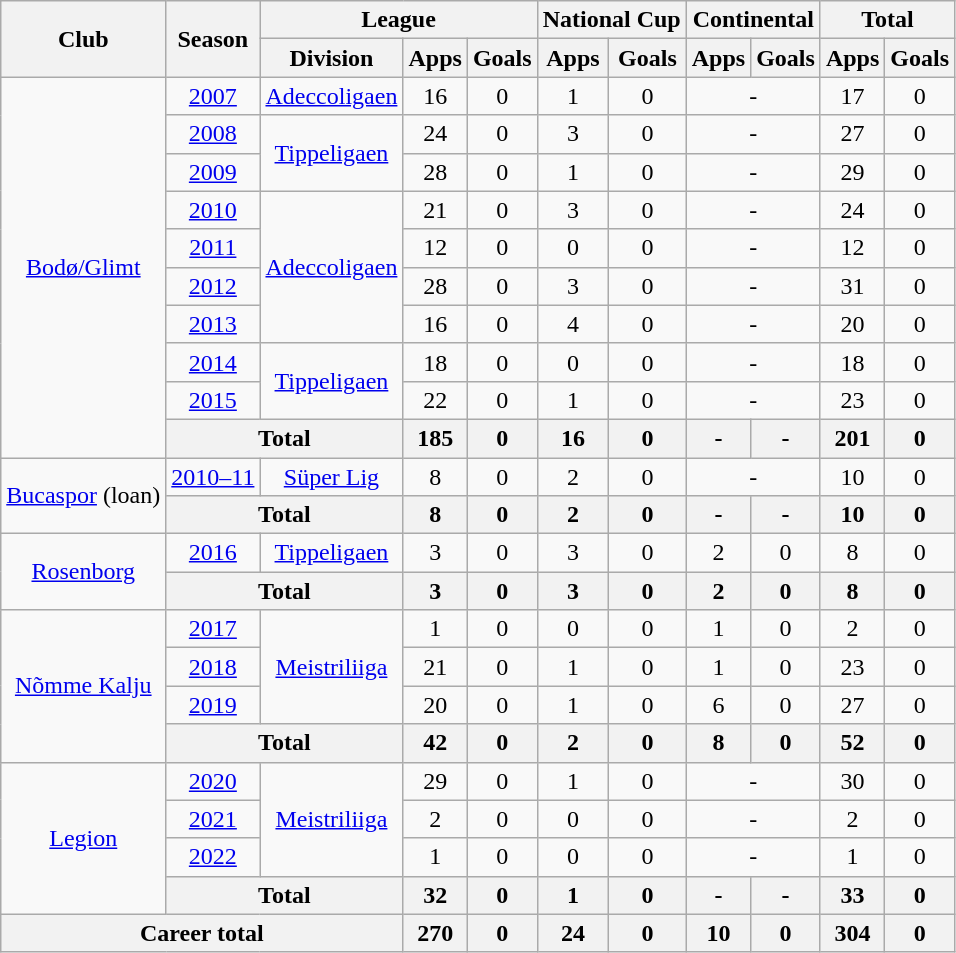<table class="wikitable" style="text-align: center;">
<tr>
<th rowspan="2">Club</th>
<th rowspan="2">Season</th>
<th colspan="3">League</th>
<th colspan="2">National Cup</th>
<th colspan="2">Continental</th>
<th colspan="2">Total</th>
</tr>
<tr>
<th>Division</th>
<th>Apps</th>
<th>Goals</th>
<th>Apps</th>
<th>Goals</th>
<th>Apps</th>
<th>Goals</th>
<th>Apps</th>
<th>Goals</th>
</tr>
<tr>
<td rowspan="10"><a href='#'>Bodø/Glimt</a></td>
<td><a href='#'>2007</a></td>
<td rowspan="1"><a href='#'>Adeccoligaen</a></td>
<td>16</td>
<td>0</td>
<td>1</td>
<td>0</td>
<td colspan="2">-</td>
<td>17</td>
<td>0</td>
</tr>
<tr>
<td><a href='#'>2008</a></td>
<td rowspan="2"><a href='#'>Tippeligaen</a></td>
<td>24</td>
<td>0</td>
<td>3</td>
<td>0</td>
<td colspan="2">-</td>
<td>27</td>
<td>0</td>
</tr>
<tr>
<td><a href='#'>2009</a></td>
<td>28</td>
<td>0</td>
<td>1</td>
<td>0</td>
<td colspan="2">-</td>
<td>29</td>
<td>0</td>
</tr>
<tr>
<td><a href='#'>2010</a></td>
<td rowspan="4"><a href='#'>Adeccoligaen</a></td>
<td>21</td>
<td>0</td>
<td>3</td>
<td>0</td>
<td colspan="2">-</td>
<td>24</td>
<td>0</td>
</tr>
<tr>
<td><a href='#'>2011</a></td>
<td>12</td>
<td>0</td>
<td>0</td>
<td>0</td>
<td colspan="2">-</td>
<td>12</td>
<td>0</td>
</tr>
<tr>
<td><a href='#'>2012</a></td>
<td>28</td>
<td>0</td>
<td>3</td>
<td>0</td>
<td colspan="2">-</td>
<td>31</td>
<td>0</td>
</tr>
<tr>
<td><a href='#'>2013</a></td>
<td>16</td>
<td>0</td>
<td>4</td>
<td>0</td>
<td colspan="2">-</td>
<td>20</td>
<td>0</td>
</tr>
<tr>
<td><a href='#'>2014</a></td>
<td rowspan="2"><a href='#'>Tippeligaen</a></td>
<td>18</td>
<td>0</td>
<td>0</td>
<td>0</td>
<td colspan="2">-</td>
<td>18</td>
<td>0</td>
</tr>
<tr>
<td><a href='#'>2015</a></td>
<td>22</td>
<td>0</td>
<td>1</td>
<td>0</td>
<td colspan="2">-</td>
<td>23</td>
<td>0</td>
</tr>
<tr>
<th colspan="2">Total</th>
<th>185</th>
<th>0</th>
<th>16</th>
<th>0</th>
<th>-</th>
<th>-</th>
<th>201</th>
<th>0</th>
</tr>
<tr>
<td rowspan="2"><a href='#'>Bucaspor</a> (loan)</td>
<td><a href='#'>2010–11</a></td>
<td rowspan="1"><a href='#'>Süper Lig</a></td>
<td>8</td>
<td>0</td>
<td>2</td>
<td>0</td>
<td colspan="2">-</td>
<td>10</td>
<td>0</td>
</tr>
<tr>
<th colspan="2">Total</th>
<th>8</th>
<th>0</th>
<th>2</th>
<th>0</th>
<th>-</th>
<th>-</th>
<th>10</th>
<th>0</th>
</tr>
<tr>
<td rowspan="2"><a href='#'>Rosenborg</a></td>
<td><a href='#'>2016</a></td>
<td rowspan="1"><a href='#'>Tippeligaen</a></td>
<td>3</td>
<td>0</td>
<td>3</td>
<td>0</td>
<td>2</td>
<td>0</td>
<td>8</td>
<td>0</td>
</tr>
<tr>
<th colspan="2">Total</th>
<th>3</th>
<th>0</th>
<th>3</th>
<th>0</th>
<th>2</th>
<th>0</th>
<th>8</th>
<th>0</th>
</tr>
<tr>
<td rowspan="4"><a href='#'>Nõmme Kalju</a></td>
<td><a href='#'>2017</a></td>
<td rowspan="3"><a href='#'>Meistriliiga</a></td>
<td>1</td>
<td>0</td>
<td>0</td>
<td>0</td>
<td>1</td>
<td>0</td>
<td>2</td>
<td>0</td>
</tr>
<tr>
<td><a href='#'>2018</a></td>
<td>21</td>
<td>0</td>
<td>1</td>
<td>0</td>
<td>1</td>
<td>0</td>
<td>23</td>
<td>0</td>
</tr>
<tr>
<td><a href='#'>2019</a></td>
<td>20</td>
<td>0</td>
<td>1</td>
<td>0</td>
<td>6</td>
<td>0</td>
<td>27</td>
<td>0</td>
</tr>
<tr>
<th colspan="2">Total</th>
<th>42</th>
<th>0</th>
<th>2</th>
<th>0</th>
<th>8</th>
<th>0</th>
<th>52</th>
<th>0</th>
</tr>
<tr>
<td rowspan="4"><a href='#'>Legion</a></td>
<td><a href='#'>2020</a></td>
<td rowspan="3"><a href='#'>Meistriliiga</a></td>
<td>29</td>
<td>0</td>
<td>1</td>
<td>0</td>
<td colspan="2">-</td>
<td>30</td>
<td>0</td>
</tr>
<tr>
<td><a href='#'>2021</a></td>
<td>2</td>
<td>0</td>
<td>0</td>
<td>0</td>
<td colspan="2">-</td>
<td>2</td>
<td>0</td>
</tr>
<tr>
<td><a href='#'>2022</a></td>
<td>1</td>
<td>0</td>
<td>0</td>
<td>0</td>
<td colspan="2">-</td>
<td>1</td>
<td>0</td>
</tr>
<tr>
<th colspan="2">Total</th>
<th>32</th>
<th>0</th>
<th>1</th>
<th>0</th>
<th>-</th>
<th>-</th>
<th>33</th>
<th>0</th>
</tr>
<tr>
<th colspan="3">Career total</th>
<th>270</th>
<th>0</th>
<th>24</th>
<th>0</th>
<th>10</th>
<th>0</th>
<th>304</th>
<th>0</th>
</tr>
</table>
